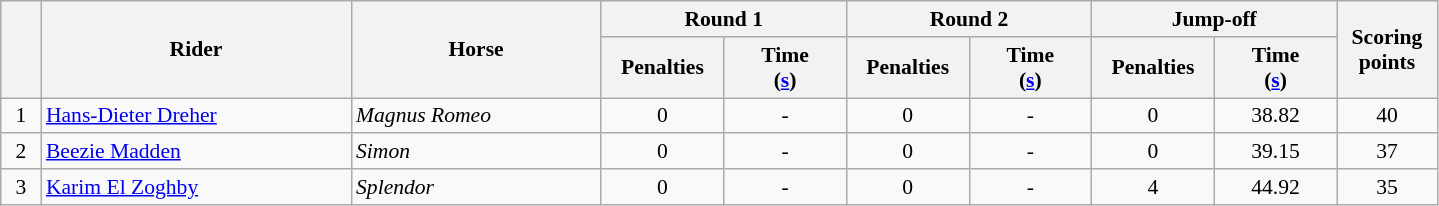<table class="wikitable" style="font-size: 90%">
<tr>
<th rowspan=2 width=20></th>
<th rowspan=2 width=200>Rider</th>
<th rowspan=2 width=160>Horse</th>
<th colspan=2>Round 1</th>
<th colspan=2>Round 2</th>
<th colspan=2>Jump-off</th>
<th rowspan=2 width=60>Scoring<br>points</th>
</tr>
<tr>
<th width=75>Penalties</th>
<th width=75>Time<br>(<a href='#'>s</a>)</th>
<th width=75>Penalties</th>
<th width=75>Time<br>(<a href='#'>s</a>)</th>
<th width=75>Penalties</th>
<th width=75>Time<br>(<a href='#'>s</a>)</th>
</tr>
<tr>
<td align=center>1</td>
<td> <a href='#'>Hans-Dieter Dreher</a></td>
<td><em>Magnus Romeo</em></td>
<td align=center>0</td>
<td align=center>-</td>
<td align=center>0</td>
<td align=center>-</td>
<td align=center>0</td>
<td align=center>38.82</td>
<td align=center>40</td>
</tr>
<tr>
<td align=center>2</td>
<td> <a href='#'>Beezie Madden</a></td>
<td><em>Simon</em></td>
<td align=center>0</td>
<td align=center>-</td>
<td align=center>0</td>
<td align=center>-</td>
<td align=center>0</td>
<td align=center>39.15</td>
<td align=center>37</td>
</tr>
<tr>
<td align=center>3</td>
<td> <a href='#'>Karim El Zoghby</a></td>
<td><em>Splendor</em></td>
<td align=center>0</td>
<td align=center>-</td>
<td align=center>0</td>
<td align=center>-</td>
<td align=center>4</td>
<td align=center>44.92</td>
<td align=center>35</td>
</tr>
</table>
